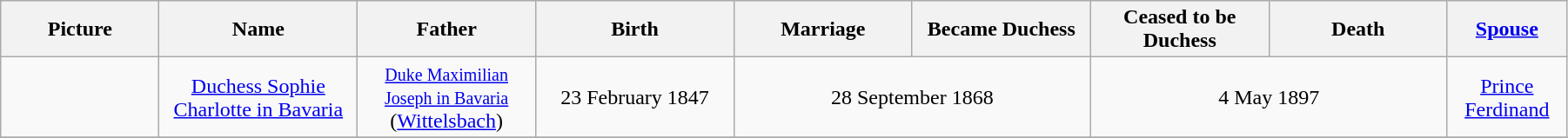<table width=95% class="wikitable">
<tr>
<th width = "8%">Picture</th>
<th width = "10%">Name</th>
<th width = "9%">Father</th>
<th width = "10%">Birth</th>
<th width = "9%">Marriage</th>
<th width = "9%">Became Duchess</th>
<th width = "9%">Ceased to be Duchess</th>
<th width = "9%">Death</th>
<th width = "6%"><a href='#'>Spouse</a></th>
</tr>
<tr>
<td align="center"></td>
<td align="center"><a href='#'>Duchess Sophie Charlotte in Bavaria</a></td>
<td align="center"><small><a href='#'>Duke Maximilian Joseph in Bavaria</a></small><br>(<a href='#'>Wittelsbach</a>)</td>
<td align="center">23 February 1847</td>
<td align="center" colspan="2">28 September 1868</td>
<td align="center" colspan="2">4 May 1897</td>
<td align="center"><a href='#'>Prince Ferdinand</a></td>
</tr>
<tr>
</tr>
</table>
